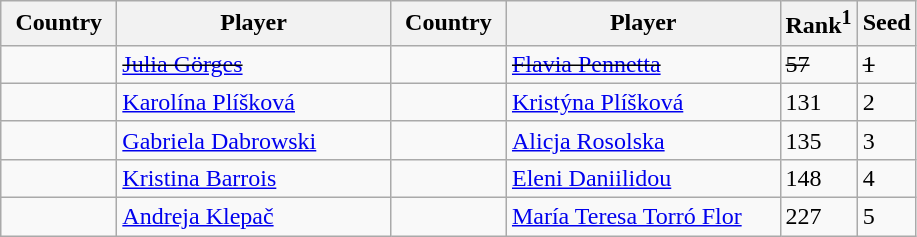<table class="sortable wikitable">
<tr>
<th width="70">Country</th>
<th width="175">Player</th>
<th width="70">Country</th>
<th width="175">Player</th>
<th>Rank<sup>1</sup></th>
<th>Seed</th>
</tr>
<tr>
<td><s></s></td>
<td><s><a href='#'>Julia Görges</a></s></td>
<td><s></s></td>
<td><s><a href='#'>Flavia Pennetta</a></s></td>
<td><s>57</s></td>
<td><s>1</s></td>
</tr>
<tr>
<td></td>
<td><a href='#'>Karolína Plíšková</a></td>
<td></td>
<td><a href='#'>Kristýna Plíšková</a></td>
<td>131</td>
<td>2</td>
</tr>
<tr>
<td></td>
<td><a href='#'>Gabriela Dabrowski</a></td>
<td></td>
<td><a href='#'>Alicja Rosolska</a></td>
<td>135</td>
<td>3</td>
</tr>
<tr>
<td></td>
<td><a href='#'>Kristina Barrois</a></td>
<td></td>
<td><a href='#'>Eleni Daniilidou</a></td>
<td>148</td>
<td>4</td>
</tr>
<tr>
<td></td>
<td><a href='#'>Andreja Klepač</a></td>
<td></td>
<td><a href='#'>María Teresa Torró Flor</a></td>
<td>227</td>
<td>5</td>
</tr>
</table>
